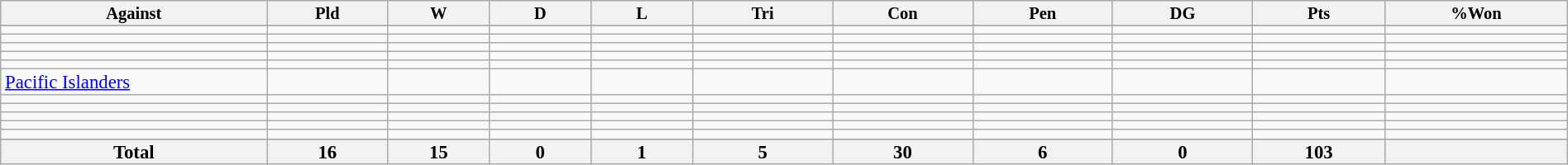<table class="wikitable sortable"  style="text-align:center; line-height:90%; font-size:95%; width:100%;">
<tr>
<th style="width:17%; font-size:90%;">Against</th>
<th abbr="Played" style="width:25px; font-size:90%;">Pld</th>
<th abbr="Won" style="width:20px; font-size:90%;">W</th>
<th abbr="Drawn" style="width:20px; font-size:90%;">D</th>
<th abbr="Lost" style="width:20px; font-size:90%;">L</th>
<th abbr="Tries" style="width:30px; font-size:90%;">Tri</th>
<th abbr="Conversions" style="width:30px; font-size:90%;">Con</th>
<th abbr="Penalties" style="width:30px; font-size:90%;">Pen</th>
<th abbr="Penalties" style="width:30px; font-size:90%;">DG</th>
<th abbr="Points" style="width:28px; font-size:90%;">Pts</th>
<th abbr="Won" style="width:28px; font-size:90%;">%Won</th>
</tr>
<tr bgcolor="#d0ffd0" align="center">
</tr>
<tr>
<td align="left"></td>
<td></td>
<td></td>
<td></td>
<td></td>
<td></td>
<td></td>
<td></td>
<td></td>
<td></td>
<td></td>
</tr>
<tr>
<td align="left"></td>
<td></td>
<td></td>
<td></td>
<td></td>
<td></td>
<td></td>
<td></td>
<td></td>
<td></td>
<td></td>
</tr>
<tr>
<td align="left"></td>
<td></td>
<td></td>
<td></td>
<td></td>
<td></td>
<td></td>
<td></td>
<td></td>
<td></td>
<td></td>
</tr>
<tr>
<td align="left"></td>
<td></td>
<td></td>
<td></td>
<td></td>
<td></td>
<td></td>
<td></td>
<td></td>
<td></td>
<td></td>
</tr>
<tr>
<td align="left"></td>
<td></td>
<td></td>
<td></td>
<td></td>
<td></td>
<td></td>
<td></td>
<td></td>
<td></td>
<td></td>
</tr>
<tr>
<td align="left"><a href='#'>Pacific Islanders</a></td>
<td></td>
<td></td>
<td></td>
<td></td>
<td></td>
<td></td>
<td></td>
<td></td>
<td></td>
<td></td>
</tr>
<tr>
<td align="left"></td>
<td></td>
<td></td>
<td></td>
<td></td>
<td></td>
<td></td>
<td></td>
<td></td>
<td></td>
<td></td>
</tr>
<tr>
<td align="left"></td>
<td></td>
<td></td>
<td></td>
<td></td>
<td></td>
<td></td>
<td></td>
<td></td>
<td></td>
<td></td>
</tr>
<tr>
<td align="left"></td>
<td></td>
<td></td>
<td></td>
<td></td>
<td></td>
<td></td>
<td></td>
<td></td>
<td></td>
<td></td>
</tr>
<tr>
<td align="left"></td>
<td></td>
<td></td>
<td></td>
<td></td>
<td></td>
<td></td>
<td></td>
<td></td>
<td></td>
<td></td>
</tr>
<tr>
<td align="left"></td>
<td></td>
<td></td>
<td></td>
<td></td>
<td></td>
<td></td>
<td></td>
<td></td>
<td></td>
<td></td>
</tr>
<tr>
</tr>
<tr class="sortbottom">
<th>Total</th>
<th>16</th>
<th>15</th>
<th>0</th>
<th>1</th>
<th>5</th>
<th>30</th>
<th>6</th>
<th>0</th>
<th>103</th>
<th></th>
</tr>
</table>
